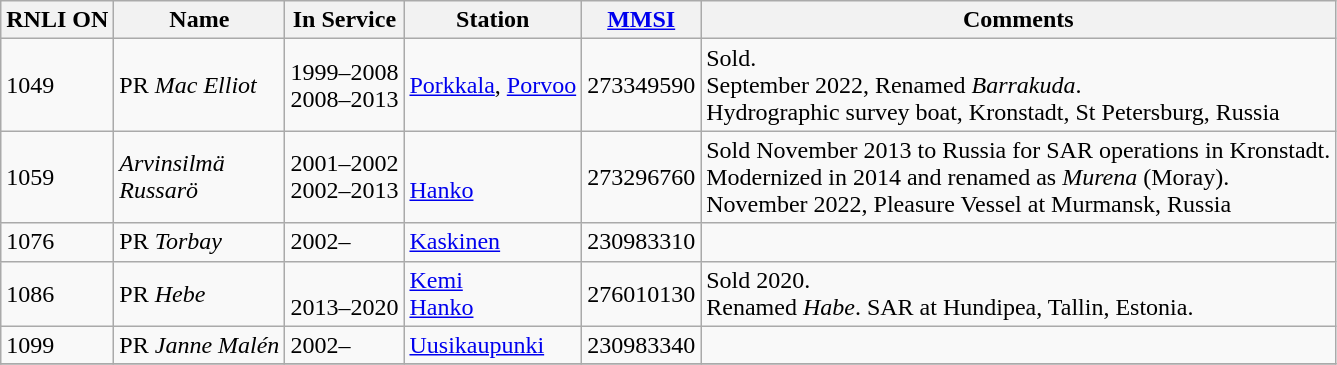<table class="wikitable">
<tr>
<th>RNLI ON</th>
<th>Name</th>
<th>In Service</th>
<th>Station</th>
<th><a href='#'>MMSI</a></th>
<th>Comments</th>
</tr>
<tr>
<td>1049</td>
<td>PR <em>Mac Elliot</em></td>
<td>1999–2008<br>2008–2013</td>
<td><a href='#'>Porkkala</a>, <a href='#'>Porvoo</a></td>
<td>273349590</td>
<td>Sold.<br>September 2022, Renamed <em>Barrakuda</em>.<br>Hydrographic survey boat, Kronstadt, St Petersburg, Russia</td>
</tr>
<tr>
<td>1059</td>
<td><em>Arvinsilmä</em><br><em>Russarö</em></td>
<td>2001–2002<br>2002–2013</td>
<td><br><a href='#'>Hanko</a></td>
<td>273296760</td>
<td>Sold November 2013 to Russia for SAR operations in Kronstadt. <br>Modernized in 2014 and renamed as <em>Murena</em> (Moray). <br>November 2022, Pleasure Vessel at Murmansk, Russia</td>
</tr>
<tr>
<td>1076</td>
<td>PR <em>Torbay</em></td>
<td>2002–</td>
<td><a href='#'>Kaskinen</a></td>
<td>230983310</td>
<td></td>
</tr>
<tr>
<td>1086</td>
<td>PR <em>Hebe</em></td>
<td><br>2013–2020</td>
<td><a href='#'>Kemi</a><br><a href='#'>Hanko</a></td>
<td>276010130</td>
<td>Sold 2020. <br> Renamed <em>Habe</em>. SAR at Hundipea, Tallin, Estonia.</td>
</tr>
<tr>
<td>1099</td>
<td>PR <em>Janne Malén</em></td>
<td>2002–</td>
<td><a href='#'>Uusikaupunki</a></td>
<td>230983340</td>
<td></td>
</tr>
<tr>
</tr>
</table>
